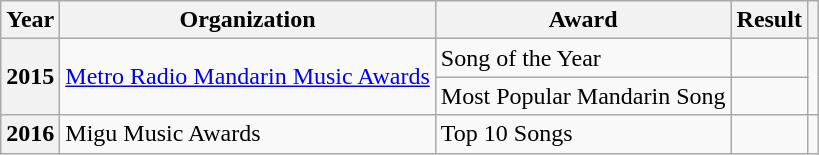<table class="wikitable sortable plainrowheaders">
<tr>
<th scope="col">Year</th>
<th scope="col">Organization</th>
<th scope="col">Award</th>
<th scope="col">Result</th>
<th class="unsortable"></th>
</tr>
<tr>
<th rowspan="2" scope="row">2015</th>
<td rowspan="2"><a href='#'>Metro Radio Mandarin Music Awards</a></td>
<td>Song of the Year</td>
<td></td>
<td rowspan="2" align="center"></td>
</tr>
<tr>
<td>Most Popular Mandarin Song</td>
<td></td>
</tr>
<tr>
<th scope="row">2016</th>
<td>Migu Music Awards</td>
<td>Top 10 Songs</td>
<td></td>
<td align="center"></td>
</tr>
</table>
